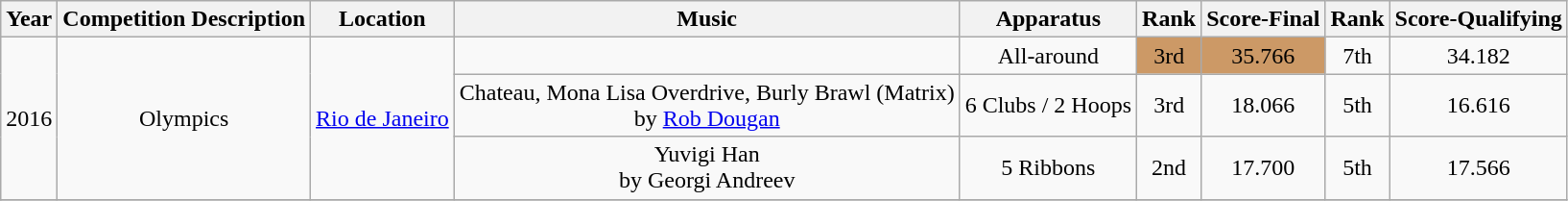<table class="wikitable" style="text-align:center">
<tr>
<th>Year</th>
<th>Competition Description</th>
<th>Location</th>
<th>Music</th>
<th>Apparatus</th>
<th>Rank</th>
<th>Score-Final</th>
<th>Rank</th>
<th>Score-Qualifying</th>
</tr>
<tr>
<td rowspan="3">2016</td>
<td rowspan="3">Olympics</td>
<td rowspan="3"><a href='#'>Rio de Janeiro</a></td>
<td></td>
<td>All-around</td>
<td bgcolor=CC9966>3rd</td>
<td bgcolor=CC9966>35.766</td>
<td>7th</td>
<td>34.182</td>
</tr>
<tr>
<td>Chateau, Mona Lisa Overdrive, Burly Brawl (Matrix) <br> by <a href='#'>Rob Dougan</a></td>
<td>6 Clubs / 2 Hoops</td>
<td>3rd</td>
<td>18.066</td>
<td>5th</td>
<td>16.616</td>
</tr>
<tr>
<td>Yuvigi Han <br> by Georgi Andreev</td>
<td>5 Ribbons</td>
<td>2nd</td>
<td>17.700</td>
<td>5th</td>
<td>17.566</td>
</tr>
<tr>
</tr>
</table>
